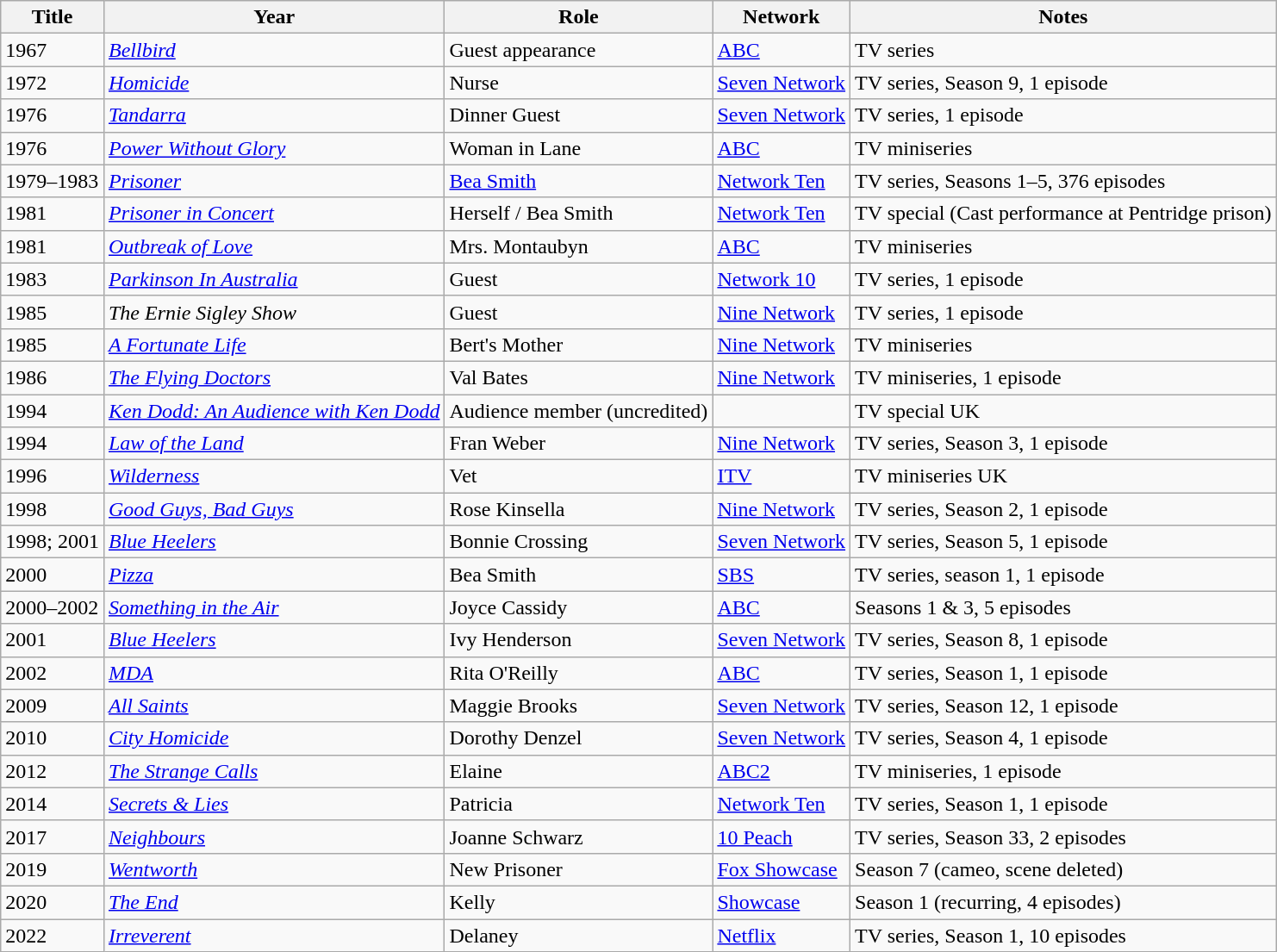<table class="wikitable">
<tr>
<th scope="col">Title</th>
<th scope="col">Year</th>
<th scope="col">Role</th>
<th scope="col">Network</th>
<th scope="col">Notes</th>
</tr>
<tr>
<td>1967</td>
<td><em><a href='#'>Bellbird</a></em></td>
<td>Guest appearance</td>
<td><a href='#'>ABC</a></td>
<td>TV series</td>
</tr>
<tr>
<td>1972</td>
<td><em><a href='#'>Homicide</a></em></td>
<td>Nurse</td>
<td><a href='#'>Seven Network</a></td>
<td>TV series, Season 9, 1 episode</td>
</tr>
<tr>
<td>1976</td>
<td><em><a href='#'>Tandarra</a></em></td>
<td>Dinner Guest</td>
<td><a href='#'>Seven Network</a></td>
<td>TV series, 1 episode</td>
</tr>
<tr>
<td>1976</td>
<td><em><a href='#'>Power Without Glory</a></em></td>
<td>Woman in Lane</td>
<td><a href='#'>ABC</a></td>
<td>TV miniseries</td>
</tr>
<tr>
<td>1979–1983</td>
<td><em><a href='#'>Prisoner</a></em></td>
<td><a href='#'>Bea Smith</a></td>
<td><a href='#'>Network Ten</a></td>
<td>TV series, Seasons 1–5, 376 episodes</td>
</tr>
<tr>
<td>1981</td>
<td><em><a href='#'>Prisoner in Concert</a></em></td>
<td>Herself / Bea Smith</td>
<td><a href='#'>Network Ten</a></td>
<td>TV special (Cast performance at Pentridge prison)</td>
</tr>
<tr>
<td>1981</td>
<td><em><a href='#'>Outbreak of Love</a></em></td>
<td>Mrs. Montaubyn</td>
<td><a href='#'>ABC</a></td>
<td>TV miniseries</td>
</tr>
<tr>
<td>1983</td>
<td><em><a href='#'>Parkinson In Australia</a></em></td>
<td>Guest</td>
<td><a href='#'>Network 10</a></td>
<td>TV series, 1 episode</td>
</tr>
<tr>
<td>1985</td>
<td><em>The Ernie Sigley Show</em></td>
<td>Guest</td>
<td><a href='#'>Nine Network</a></td>
<td>TV series, 1 episode</td>
</tr>
<tr>
<td>1985</td>
<td><em><a href='#'>A Fortunate Life</a></em></td>
<td>Bert's Mother</td>
<td><a href='#'>Nine Network</a></td>
<td>TV miniseries</td>
</tr>
<tr>
<td>1986</td>
<td><em><a href='#'>The Flying Doctors</a></em></td>
<td>Val Bates</td>
<td><a href='#'>Nine Network</a></td>
<td>TV miniseries, 1 episode</td>
</tr>
<tr>
<td>1994</td>
<td><em><a href='#'>Ken Dodd: An Audience with Ken Dodd</a></em></td>
<td>Audience member (uncredited)</td>
<td></td>
<td>TV special UK</td>
</tr>
<tr>
<td>1994</td>
<td><em><a href='#'>Law of the Land</a></em></td>
<td>Fran Weber</td>
<td><a href='#'>Nine Network</a></td>
<td>TV series, Season 3, 1 episode</td>
</tr>
<tr>
<td>1996</td>
<td><em><a href='#'>Wilderness</a></em></td>
<td>Vet</td>
<td><a href='#'>ITV</a></td>
<td>TV miniseries UK</td>
</tr>
<tr>
<td>1998</td>
<td><em><a href='#'>Good Guys, Bad Guys</a></em></td>
<td>Rose Kinsella</td>
<td><a href='#'>Nine Network</a></td>
<td>TV series, Season 2, 1 episode</td>
</tr>
<tr>
<td>1998; 2001</td>
<td><em><a href='#'>Blue Heelers</a></em></td>
<td>Bonnie Crossing</td>
<td><a href='#'>Seven Network</a></td>
<td>TV series, Season 5, 1 episode</td>
</tr>
<tr>
<td>2000</td>
<td><em><a href='#'>Pizza</a></em></td>
<td>Bea Smith</td>
<td><a href='#'>SBS</a></td>
<td>TV series, season 1, 1 episode</td>
</tr>
<tr>
<td>2000–2002</td>
<td><em><a href='#'>Something in the Air</a></em></td>
<td>Joyce Cassidy</td>
<td><a href='#'>ABC</a></td>
<td>Seasons 1 & 3, 5 episodes</td>
</tr>
<tr>
<td>2001</td>
<td><em><a href='#'>Blue Heelers</a></em></td>
<td>Ivy Henderson</td>
<td><a href='#'>Seven Network</a></td>
<td>TV series, Season 8, 1 episode</td>
</tr>
<tr>
<td>2002</td>
<td><em><a href='#'>MDA</a></em></td>
<td>Rita O'Reilly</td>
<td><a href='#'>ABC</a></td>
<td>TV series, Season 1, 1 episode</td>
</tr>
<tr>
<td>2009</td>
<td><em><a href='#'>All Saints</a></em></td>
<td>Maggie Brooks</td>
<td><a href='#'>Seven Network</a></td>
<td>TV series, Season 12, 1 episode</td>
</tr>
<tr>
<td>2010</td>
<td><em><a href='#'>City Homicide</a></em></td>
<td>Dorothy Denzel</td>
<td><a href='#'>Seven Network</a></td>
<td>TV series, Season 4, 1 episode</td>
</tr>
<tr>
<td>2012</td>
<td><em><a href='#'>The Strange Calls</a></em></td>
<td>Elaine</td>
<td><a href='#'>ABC2</a></td>
<td>TV miniseries, 1 episode</td>
</tr>
<tr>
<td>2014</td>
<td><em><a href='#'>Secrets & Lies</a></em></td>
<td>Patricia</td>
<td><a href='#'>Network Ten</a></td>
<td>TV series, Season 1, 1 episode</td>
</tr>
<tr>
<td>2017</td>
<td><em><a href='#'>Neighbours</a></em></td>
<td>Joanne Schwarz</td>
<td><a href='#'>10 Peach</a></td>
<td>TV series, Season 33, 2 episodes</td>
</tr>
<tr>
<td>2019</td>
<td><em><a href='#'>Wentworth</a></em></td>
<td>New Prisoner</td>
<td><a href='#'>Fox Showcase</a></td>
<td>Season 7 (cameo, scene deleted)</td>
</tr>
<tr>
<td>2020</td>
<td><em><a href='#'>The End</a></em></td>
<td>Kelly</td>
<td><a href='#'>Showcase</a></td>
<td>Season 1 (recurring, 4 episodes)</td>
</tr>
<tr>
<td>2022</td>
<td><em><a href='#'>Irreverent</a></em></td>
<td>Delaney</td>
<td><a href='#'>Netflix</a></td>
<td>TV series, Season 1, 10 episodes</td>
</tr>
</table>
